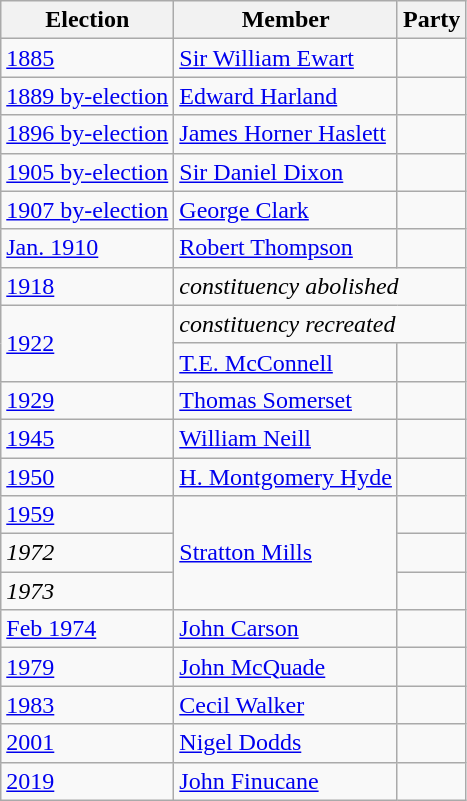<table class="wikitable">
<tr>
<th>Election</th>
<th>Member</th>
<th colspan="2">Party</th>
</tr>
<tr>
<td><a href='#'>1885</a></td>
<td><a href='#'>Sir William Ewart</a></td>
<td></td>
</tr>
<tr>
<td><a href='#'>1889 by-election</a></td>
<td><a href='#'>Edward Harland</a></td>
<td></td>
</tr>
<tr>
<td><a href='#'>1896 by-election</a></td>
<td><a href='#'>James Horner Haslett</a></td>
<td></td>
</tr>
<tr>
<td><a href='#'>1905 by-election</a></td>
<td><a href='#'>Sir Daniel Dixon</a></td>
<td></td>
</tr>
<tr>
<td><a href='#'>1907 by-election</a></td>
<td><a href='#'>George Clark</a></td>
<td></td>
</tr>
<tr>
<td><a href='#'>Jan. 1910</a></td>
<td><a href='#'>Robert Thompson</a></td>
<td></td>
</tr>
<tr>
<td><a href='#'>1918</a></td>
<td colspan="3"><em>constituency abolished</em></td>
</tr>
<tr>
<td rowspan="2"><a href='#'>1922</a></td>
<td colspan="3"><em>constituency recreated</em></td>
</tr>
<tr>
<td><a href='#'>T.E. McConnell</a></td>
<td></td>
</tr>
<tr>
<td><a href='#'>1929</a></td>
<td><a href='#'>Thomas Somerset</a></td>
<td></td>
</tr>
<tr>
<td><a href='#'>1945</a></td>
<td><a href='#'>William Neill</a></td>
<td></td>
</tr>
<tr>
<td><a href='#'>1950</a></td>
<td><a href='#'>H. Montgomery Hyde</a></td>
<td></td>
</tr>
<tr>
<td><a href='#'>1959</a></td>
<td rowspan="3"><a href='#'>Stratton Mills</a></td>
<td></td>
</tr>
<tr>
<td><em>1972</em></td>
<td></td>
</tr>
<tr>
<td><em>1973</em></td>
<td></td>
</tr>
<tr>
<td><a href='#'>Feb 1974</a></td>
<td><a href='#'>John Carson</a></td>
<td></td>
</tr>
<tr>
<td><a href='#'>1979</a></td>
<td><a href='#'>John McQuade</a></td>
<td></td>
</tr>
<tr>
<td><a href='#'>1983</a></td>
<td><a href='#'>Cecil Walker</a></td>
<td></td>
</tr>
<tr>
<td><a href='#'>2001</a></td>
<td><a href='#'>Nigel Dodds</a></td>
<td></td>
</tr>
<tr>
<td><a href='#'>2019</a></td>
<td><a href='#'>John Finucane</a></td>
<td></td>
</tr>
</table>
